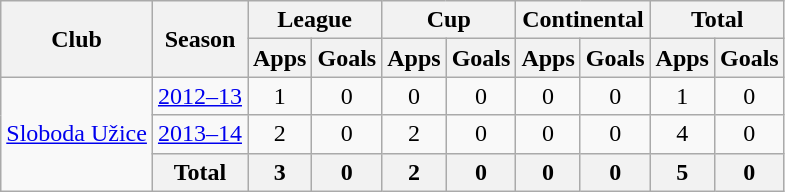<table class="wikitable" style="text-align:center">
<tr>
<th rowspan="2">Club</th>
<th rowspan="2">Season</th>
<th colspan="2">League</th>
<th colspan="2">Cup</th>
<th colspan="2">Continental</th>
<th colspan="2">Total</th>
</tr>
<tr>
<th>Apps</th>
<th>Goals</th>
<th>Apps</th>
<th>Goals</th>
<th>Apps</th>
<th>Goals</th>
<th>Apps</th>
<th>Goals</th>
</tr>
<tr>
<td rowspan="3"><a href='#'>Sloboda Užice</a></td>
<td><a href='#'>2012–13</a></td>
<td>1</td>
<td>0</td>
<td>0</td>
<td>0</td>
<td>0</td>
<td>0</td>
<td>1</td>
<td>0</td>
</tr>
<tr>
<td><a href='#'>2013–14</a></td>
<td>2</td>
<td>0</td>
<td>2</td>
<td>0</td>
<td>0</td>
<td>0</td>
<td>4</td>
<td>0</td>
</tr>
<tr>
<th>Total</th>
<th>3</th>
<th>0</th>
<th>2</th>
<th>0</th>
<th>0</th>
<th>0</th>
<th>5</th>
<th>0</th>
</tr>
</table>
